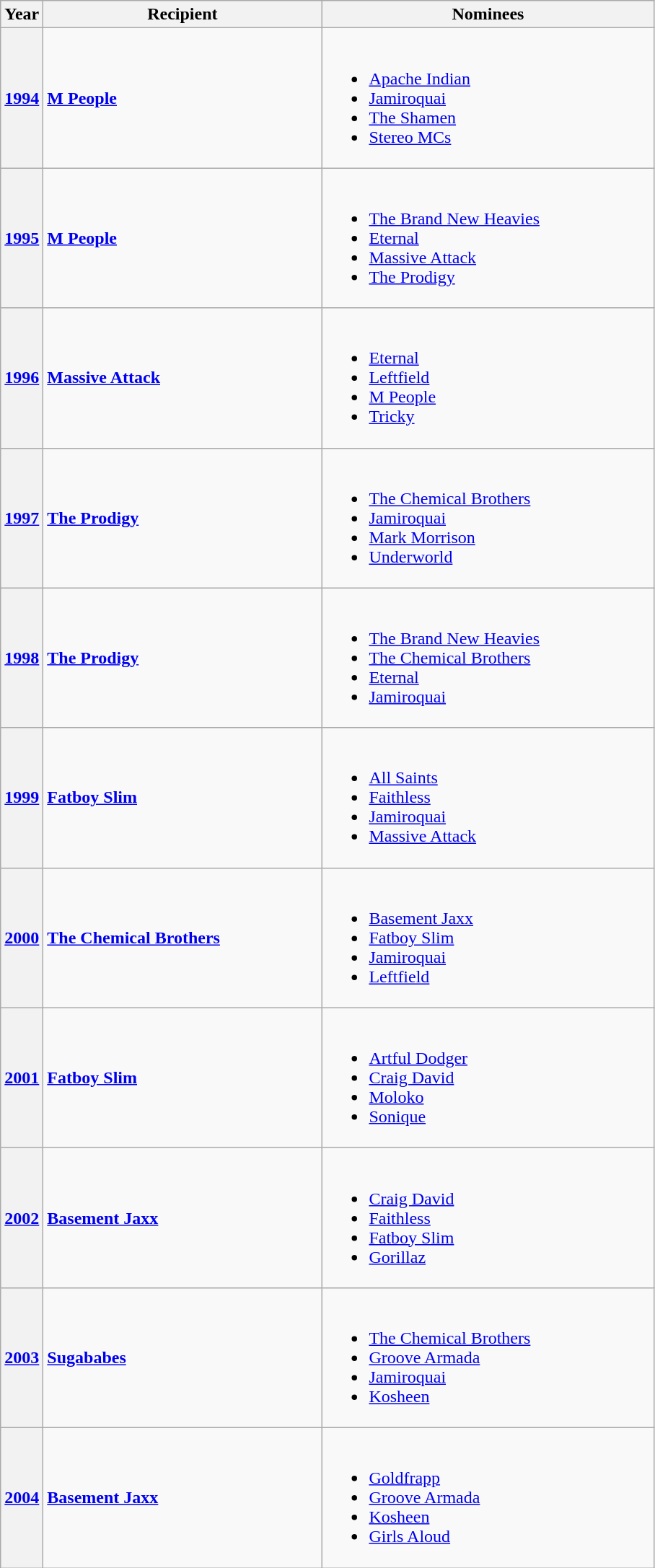<table class="wikitable sortable">
<tr>
<th>Year</th>
<th width=250px>Recipient</th>
<th width=300px class=unsortable>Nominees</th>
</tr>
<tr>
<th><a href='#'>1994</a></th>
<td><strong><a href='#'>M People</a></strong></td>
<td><br><ul><li><a href='#'>Apache Indian</a></li><li><a href='#'>Jamiroquai</a></li><li><a href='#'>The Shamen</a></li><li><a href='#'>Stereo MCs</a></li></ul></td>
</tr>
<tr>
<th><a href='#'>1995</a></th>
<td><strong><a href='#'>M People</a></strong></td>
<td><br><ul><li><a href='#'>The Brand New Heavies</a></li><li><a href='#'>Eternal</a></li><li><a href='#'>Massive Attack</a></li><li><a href='#'>The Prodigy</a></li></ul></td>
</tr>
<tr>
<th><a href='#'>1996</a></th>
<td><strong><a href='#'>Massive Attack</a></strong></td>
<td><br><ul><li><a href='#'>Eternal</a></li><li><a href='#'>Leftfield</a></li><li><a href='#'>M People</a></li><li><a href='#'>Tricky</a></li></ul></td>
</tr>
<tr>
<th><a href='#'>1997</a></th>
<td><strong><a href='#'>The Prodigy</a></strong></td>
<td><br><ul><li><a href='#'>The Chemical Brothers</a></li><li><a href='#'>Jamiroquai</a></li><li><a href='#'>Mark Morrison</a></li><li><a href='#'>Underworld</a></li></ul></td>
</tr>
<tr>
<th><a href='#'>1998</a></th>
<td><strong><a href='#'>The Prodigy</a></strong></td>
<td><br><ul><li><a href='#'>The Brand New Heavies</a></li><li><a href='#'>The Chemical Brothers</a></li><li><a href='#'>Eternal</a></li><li><a href='#'>Jamiroquai</a></li></ul></td>
</tr>
<tr>
<th><a href='#'>1999</a></th>
<td><strong><a href='#'>Fatboy Slim</a></strong></td>
<td><br><ul><li><a href='#'>All Saints</a></li><li><a href='#'>Faithless</a></li><li><a href='#'>Jamiroquai</a></li><li><a href='#'>Massive Attack</a></li></ul></td>
</tr>
<tr>
<th><a href='#'>2000</a></th>
<td><strong><a href='#'>The Chemical Brothers</a></strong></td>
<td><br><ul><li><a href='#'>Basement Jaxx</a></li><li><a href='#'>Fatboy Slim</a></li><li><a href='#'>Jamiroquai</a></li><li><a href='#'>Leftfield</a></li></ul></td>
</tr>
<tr>
<th><a href='#'>2001</a></th>
<td><strong><a href='#'>Fatboy Slim</a></strong></td>
<td><br><ul><li><a href='#'>Artful Dodger</a></li><li><a href='#'>Craig David</a></li><li><a href='#'>Moloko</a></li><li><a href='#'>Sonique</a></li></ul></td>
</tr>
<tr>
<th><a href='#'>2002</a></th>
<td><strong><a href='#'>Basement Jaxx</a></strong></td>
<td><br><ul><li><a href='#'>Craig David</a></li><li><a href='#'>Faithless</a></li><li><a href='#'>Fatboy Slim</a></li><li><a href='#'>Gorillaz</a></li></ul></td>
</tr>
<tr>
<th><a href='#'>2003</a></th>
<td><strong><a href='#'>Sugababes</a></strong></td>
<td><br><ul><li><a href='#'>The Chemical Brothers</a></li><li><a href='#'>Groove Armada</a></li><li><a href='#'>Jamiroquai</a></li><li><a href='#'>Kosheen</a></li></ul></td>
</tr>
<tr>
<th><a href='#'>2004</a></th>
<td><strong><a href='#'>Basement Jaxx</a></strong></td>
<td><br><ul><li><a href='#'>Goldfrapp</a></li><li><a href='#'>Groove Armada</a></li><li><a href='#'>Kosheen</a></li><li><a href='#'>Girls Aloud</a></li></ul></td>
</tr>
</table>
